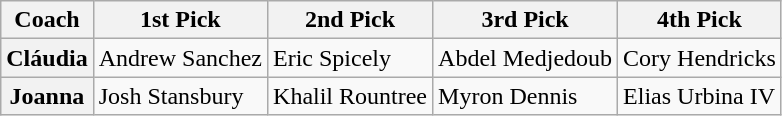<table class="wikitable">
<tr>
<th>Coach</th>
<th>1st Pick</th>
<th>2nd Pick</th>
<th>3rd Pick</th>
<th>4th Pick</th>
</tr>
<tr>
<th>Cláudia</th>
<td>Andrew Sanchez</td>
<td>Eric Spicely</td>
<td>Abdel Medjedoub</td>
<td>Cory Hendricks</td>
</tr>
<tr>
<th>Joanna</th>
<td>Josh Stansbury</td>
<td>Khalil Rountree</td>
<td>Myron Dennis</td>
<td>Elias Urbina IV</td>
</tr>
</table>
